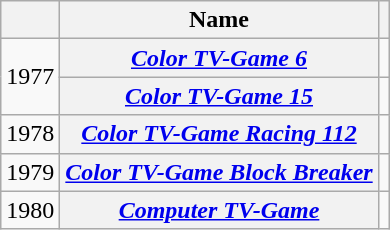<table class="wikitable sortable plainrowheaders" style="text-align: center;">
<tr>
<th scope="col"></th>
<th scope="col">Name</th>
<th scope="col" class="unsortable"></th>
</tr>
<tr>
<td rowspan="2">1977</td>
<th scope="row"><em><a href='#'>Color TV-Game 6</a></em> </th>
<td></td>
</tr>
<tr>
<th scope="row"><em><a href='#'>Color TV-Game 15</a></em> </th>
<td></td>
</tr>
<tr>
<td>1978</td>
<th scope="row"><em><a href='#'>Color TV-Game Racing 112</a></em> </th>
<td></td>
</tr>
<tr>
<td>1979</td>
<th scope="row"><em><a href='#'>Color TV-Game Block Breaker</a></em> </th>
<td></td>
</tr>
<tr>
<td>1980</td>
<th scope="row"><em><a href='#'>Computer TV-Game</a></em></th>
<td></td>
</tr>
</table>
